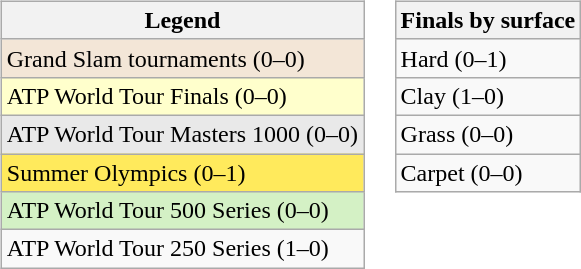<table>
<tr valign=top>
<td><br><table class="wikitable sortable">
<tr>
<th>Legend</th>
</tr>
<tr style="background:#f3e6d7;">
<td>Grand Slam tournaments (0–0)</td>
</tr>
<tr style="background:#ffc;">
<td>ATP World Tour Finals (0–0)</td>
</tr>
<tr style="background:#e9e9e9;">
<td>ATP World Tour Masters 1000 (0–0)</td>
</tr>
<tr style="background:#FFEA5C;">
<td>Summer Olympics (0–1)</td>
</tr>
<tr style="background:#d4f1c5;">
<td>ATP World Tour 500 Series (0–0)</td>
</tr>
<tr>
<td>ATP World Tour 250 Series (1–0)</td>
</tr>
</table>
</td>
<td><br><table class="wikitable sortable">
<tr>
<th>Finals by surface</th>
</tr>
<tr>
<td>Hard (0–1)</td>
</tr>
<tr>
<td>Clay (1–0)</td>
</tr>
<tr>
<td>Grass (0–0)</td>
</tr>
<tr>
<td>Carpet (0–0)</td>
</tr>
</table>
</td>
</tr>
</table>
